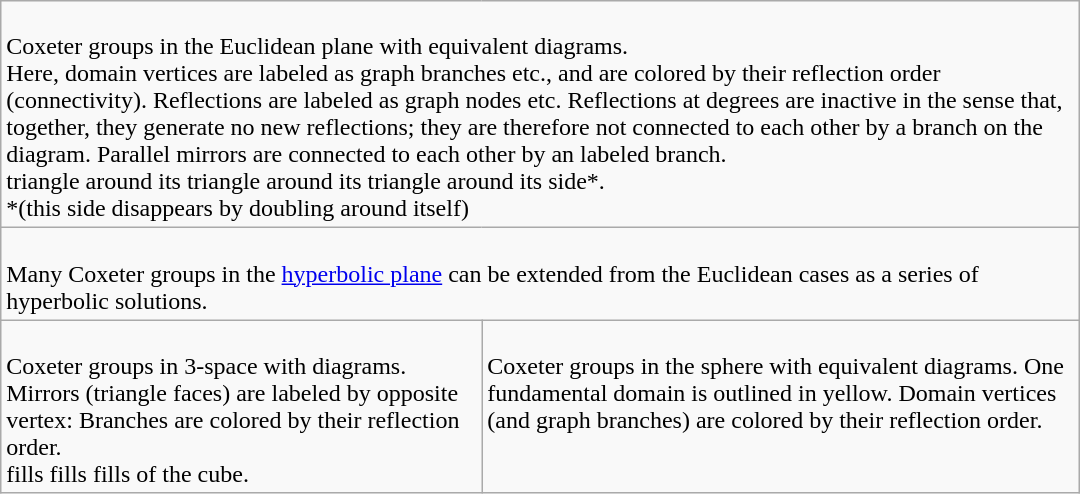<table class="wikitable" style="width:720px;">
<tr>
<td colspan=2><br>Coxeter groups in the Euclidean plane with equivalent diagrams.<br>Here, domain vertices are labeled as graph branches  etc., and are colored by their reflection order (connectivity). Reflections are labeled as graph nodes  etc. Reflections at  degrees are inactive in the sense that, together, they generate no new reflections; they are therefore not connected to each other by a branch on the diagram. Parallel mirrors are connected to each other by an  labeled branch.<br> triangle around its  triangle around its  triangle around its  side*.<br>*(this side disappears by doubling around itself)</td>
</tr>
<tr valign=top>
<td colspan=2><br>Many Coxeter groups in the <a href='#'>hyperbolic plane</a> can be extended from the Euclidean cases as a series of hyperbolic solutions.</td>
</tr>
<tr valign=top>
<td><br>Coxeter groups in 3-space with diagrams. Mirrors (triangle faces) are labeled by opposite vertex:  Branches are colored by their reflection order.<br> fills  fills  fills  of the cube.</td>
<td><br>Coxeter groups in the sphere with equivalent diagrams. One fundamental domain is outlined in yellow. Domain vertices (and graph branches) are colored by their reflection order.</td>
</tr>
</table>
